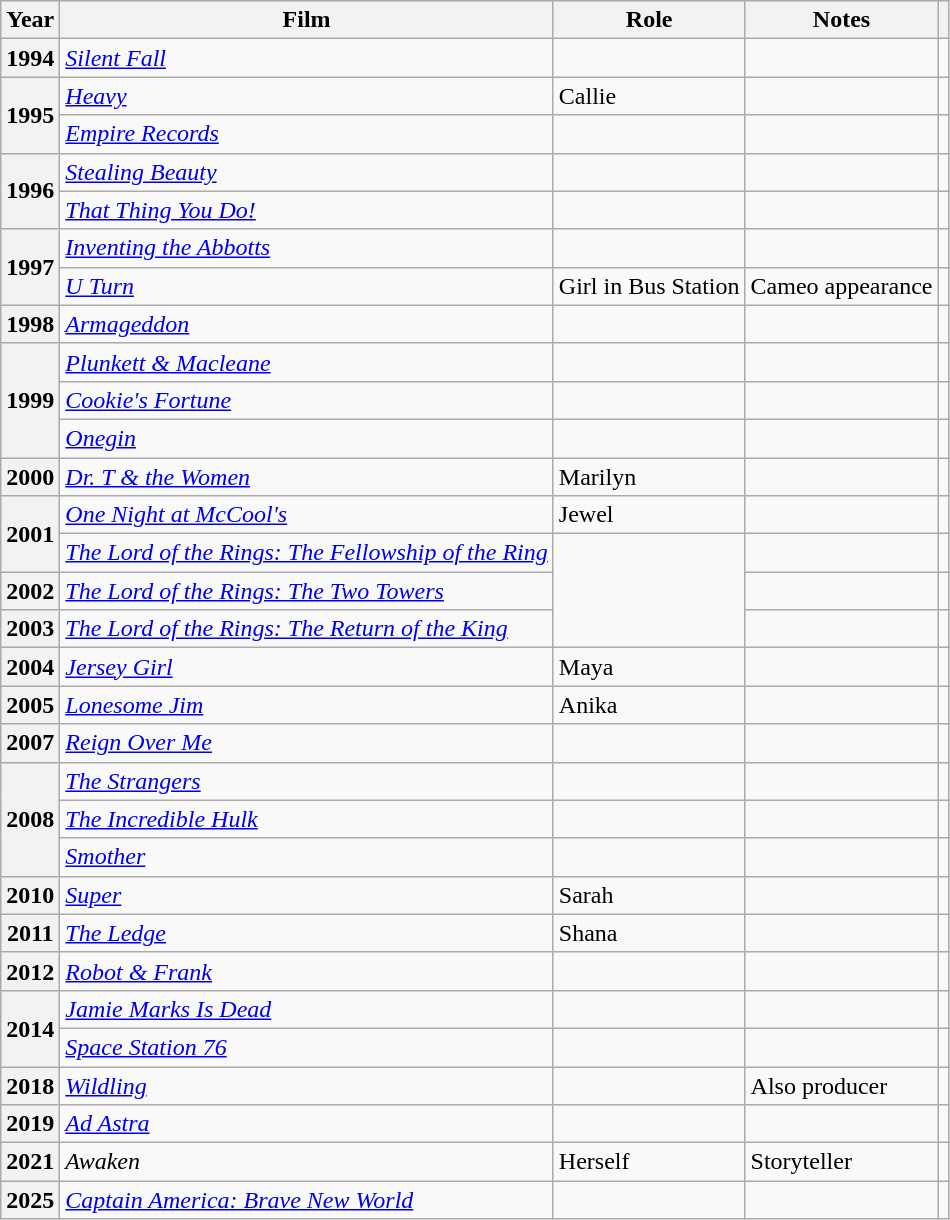<table class="wikitable sortable plainrowheaders">
<tr>
<th>Year</th>
<th>Film</th>
<th>Role</th>
<th>Notes</th>
<th class="unsortable"></th>
</tr>
<tr>
<th scope="row">1994</th>
<td><em><a href='#'>Silent Fall</a></em></td>
<td></td>
<td></td>
<td style="text-align:center;"></td>
</tr>
<tr>
<th rowspan="2" scope="row">1995</th>
<td><em><a href='#'>Heavy</a></em></td>
<td>Callie</td>
<td></td>
<td style="text-align:center;"></td>
</tr>
<tr>
<td><em><a href='#'>Empire Records</a></em></td>
<td></td>
<td></td>
<td style="text-align:center;"></td>
</tr>
<tr>
<th rowspan="2" scope="row">1996</th>
<td><em><a href='#'>Stealing Beauty</a></em></td>
<td></td>
<td></td>
<td style="text-align:center;"></td>
</tr>
<tr>
<td><em><a href='#'>That Thing You Do!</a></em></td>
<td></td>
<td></td>
<td style="text-align:center;"></td>
</tr>
<tr>
<th rowspan="2" scope="row">1997</th>
<td><em><a href='#'>Inventing the Abbotts</a></em></td>
<td></td>
<td></td>
<td style="text-align:center;"></td>
</tr>
<tr>
<td><em><a href='#'>U Turn</a></em></td>
<td>Girl in Bus Station</td>
<td>Cameo appearance</td>
<td style="text-align:center;"></td>
</tr>
<tr>
<th scope="row">1998</th>
<td><em><a href='#'>Armageddon</a></em></td>
<td></td>
<td></td>
<td style="text-align:center;"></td>
</tr>
<tr>
<th rowspan="3" scope="row">1999</th>
<td><em><a href='#'>Plunkett & Macleane</a></em></td>
<td></td>
<td></td>
<td style="text-align:center;"></td>
</tr>
<tr>
<td><em><a href='#'>Cookie's Fortune</a></em></td>
<td></td>
<td></td>
<td style="text-align:center;"></td>
</tr>
<tr>
<td><em><a href='#'>Onegin</a></em></td>
<td></td>
<td></td>
<td style="text-align:center;"></td>
</tr>
<tr>
<th scope="row">2000</th>
<td><em><a href='#'>Dr. T & the Women</a></em></td>
<td>Marilyn</td>
<td></td>
<td style="text-align:center;"></td>
</tr>
<tr>
<th rowspan="2" scope="row">2001</th>
<td><em><a href='#'>One Night at McCool's</a></em></td>
<td>Jewel</td>
<td></td>
<td style="text-align:center;"></td>
</tr>
<tr>
<td data-sort-value="Lord Rings Felllowship"><em><a href='#'>The Lord of the Rings: The Fellowship of the Ring</a></em></td>
<td rowspan="3"></td>
<td></td>
<td style="text-align:center;"></td>
</tr>
<tr>
<th scope="row">2002</th>
<td data-sort-value="Lord Rings Two Towers"><em><a href='#'>The Lord of the Rings: The Two Towers</a></em></td>
<td></td>
<td style="text-align:center;"></td>
</tr>
<tr>
<th scope="row">2003</th>
<td data-sort-value="Lord Rings Return King"><em><a href='#'>The Lord of the Rings: The Return of the King</a></em></td>
<td></td>
<td style="text-align:center;"></td>
</tr>
<tr>
<th scope="row">2004</th>
<td><em><a href='#'>Jersey Girl</a></em></td>
<td>Maya</td>
<td></td>
<td style="text-align:center;"></td>
</tr>
<tr>
<th scope="row">2005</th>
<td><em><a href='#'>Lonesome Jim</a></em></td>
<td>Anika</td>
<td></td>
<td style="text-align:center;"></td>
</tr>
<tr>
<th scope="row">2007</th>
<td><em><a href='#'>Reign Over Me</a></em></td>
<td></td>
<td></td>
<td style="text-align:center;"></td>
</tr>
<tr>
<th rowspan="3" scope="row">2008</th>
<td data-sort-value="Strangers"><em><a href='#'>The Strangers</a></em></td>
<td></td>
<td></td>
<td style="text-align:center;"></td>
</tr>
<tr>
<td data-sort-value="Incredible Hulk"><em><a href='#'>The Incredible Hulk</a></em></td>
<td></td>
<td></td>
<td style="text-align:center;"></td>
</tr>
<tr>
<td data-sort-value="Incredible Hulk"><em><a href='#'>Smother</a></em></td>
<td></td>
<td></td>
<td style="text-align:center;"></td>
</tr>
<tr>
<th scope="row">2010</th>
<td><em><a href='#'>Super</a></em></td>
<td>Sarah</td>
<td></td>
<td style="text-align:center;"></td>
</tr>
<tr>
<th scope="row">2011</th>
<td data-sort-value="Ledge"><em><a href='#'>The Ledge</a></em></td>
<td>Shana</td>
<td></td>
<td style="text-align:center;"></td>
</tr>
<tr>
<th scope="row">2012</th>
<td><em><a href='#'>Robot & Frank</a></em></td>
<td></td>
<td></td>
<td style="text-align:center;"></td>
</tr>
<tr>
<th rowspan="2" scope="row">2014</th>
<td><em><a href='#'>Jamie Marks Is Dead</a></em></td>
<td></td>
<td></td>
<td style="text-align:center;"></td>
</tr>
<tr>
<td><em><a href='#'>Space Station 76</a></em></td>
<td></td>
<td></td>
<td style="text-align:center;"></td>
</tr>
<tr>
<th scope="row">2018</th>
<td><em><a href='#'>Wildling</a></em></td>
<td></td>
<td>Also producer</td>
<td style="text-align:center;"></td>
</tr>
<tr>
<th scope="row">2019</th>
<td><em><a href='#'>Ad Astra</a></em></td>
<td></td>
<td></td>
<td style="text-align:center;"></td>
</tr>
<tr>
<th scope="row">2021</th>
<td><em>Awaken</em></td>
<td>Herself</td>
<td>Storyteller</td>
<td style="text-align:center;"></td>
</tr>
<tr>
<th scope="row">2025</th>
<td><em><a href='#'>Captain America: Brave New World</a></em></td>
<td></td>
<td></td>
<td style="text-align:center;"></td>
</tr>
</table>
